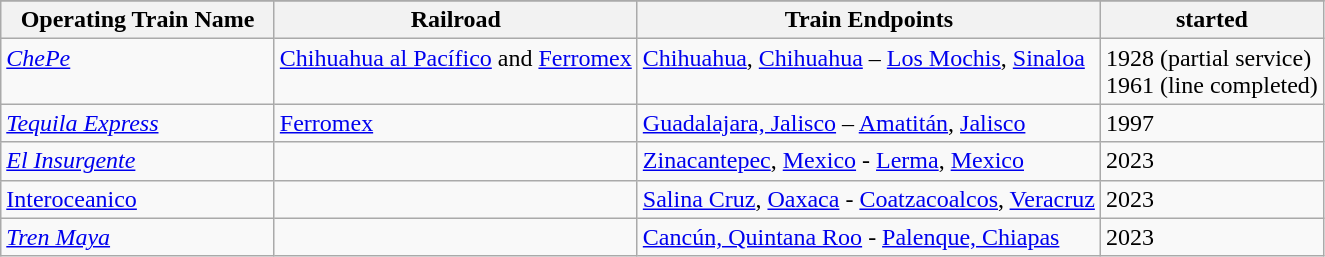<table class="wikitable">
<tr>
</tr>
<tr valign="top">
<th width="175px">Operating Train Name</th>
<th>Railroad</th>
<th>Train Endpoints</th>
<th>started</th>
</tr>
<tr valign="top">
<td><em><a href='#'>ChePe</a></em></td>
<td><a href='#'>Chihuahua al Pacífico</a> and <a href='#'>Ferromex</a></td>
<td><a href='#'>Chihuahua</a>, <a href='#'>Chihuahua</a> – <a href='#'>Los Mochis</a>, <a href='#'>Sinaloa</a></td>
<td>1928 (partial service)<br>1961 (line completed)</td>
</tr>
<tr valign="top">
<td><em><a href='#'>Tequila Express</a></em></td>
<td><a href='#'>Ferromex</a></td>
<td><a href='#'>Guadalajara, Jalisco</a> – <a href='#'>Amatitán</a>, <a href='#'>Jalisco</a></td>
<td>1997</td>
</tr>
<tr valign="top">
<td><em><a href='#'>El Insurgente</a></em></td>
<td></td>
<td><a href='#'>Zinacantepec</a>,  <a href='#'>Mexico</a> - <a href='#'>Lerma</a>,  <a href='#'>Mexico</a></td>
<td>2023</td>
</tr>
<tr valign="top">
<td><a href='#'>Interoceanico</a></td>
<td></td>
<td><a href='#'>Salina Cruz</a>, <a href='#'>Oaxaca</a> - <a href='#'>Coatzacoalcos</a>, <a href='#'>Veracruz</a></td>
<td>2023</td>
</tr>
<tr valign="top">
<td><em><a href='#'>Tren Maya</a></em></td>
<td></td>
<td><a href='#'>Cancún, Quintana Roo</a> - <a href='#'>Palenque, Chiapas</a></td>
<td>2023</td>
</tr>
</table>
